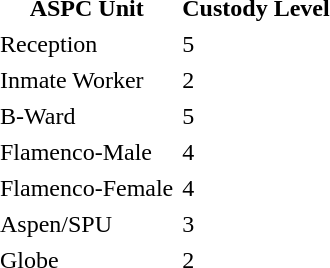<table border="0" cellpadding="2">
<tr>
<th>ASPC Unit</th>
<th>Custody Level</th>
</tr>
<tr>
<td>Reception</td>
<td>5</td>
</tr>
<tr>
<td>Inmate Worker</td>
<td>2</td>
</tr>
<tr>
<td>B-Ward</td>
<td>5</td>
</tr>
<tr>
<td>Flamenco-Male</td>
<td>4</td>
</tr>
<tr>
<td>Flamenco-Female</td>
<td>4</td>
</tr>
<tr>
<td>Aspen/SPU</td>
<td>3</td>
</tr>
<tr>
<td>Globe</td>
<td>2</td>
</tr>
</table>
